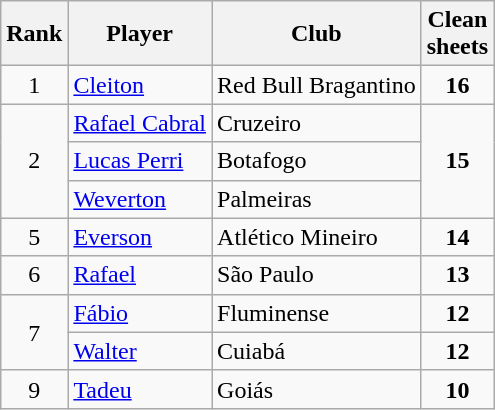<table class="wikitable" style="text-align:center">
<tr>
<th>Rank</th>
<th>Player</th>
<th>Club</th>
<th>Clean<br>sheets</th>
</tr>
<tr>
<td>1</td>
<td align="left"> <a href='#'>Cleiton</a></td>
<td align="left">Red Bull Bragantino</td>
<td><strong>16</strong></td>
</tr>
<tr>
<td rowspan="3">2</td>
<td align="left"> <a href='#'>Rafael Cabral</a></td>
<td align="left">Cruzeiro</td>
<td rowspan="3"><strong>15</strong></td>
</tr>
<tr>
<td align="left"> <a href='#'>Lucas Perri</a></td>
<td align="left">Botafogo</td>
</tr>
<tr>
<td align="left"> <a href='#'>Weverton</a></td>
<td align="left">Palmeiras</td>
</tr>
<tr>
<td>5</td>
<td align="left"> <a href='#'>Everson</a></td>
<td align="left">Atlético Mineiro</td>
<td><strong>14</strong></td>
</tr>
<tr>
<td>6</td>
<td align="left"> <a href='#'>Rafael</a></td>
<td align="left">São Paulo</td>
<td><strong>13</strong></td>
</tr>
<tr>
<td rowspan="2">7</td>
<td align="left"> <a href='#'>Fábio</a></td>
<td align="left">Fluminense</td>
<td><strong>12</strong></td>
</tr>
<tr>
<td align="left"> <a href='#'>Walter</a></td>
<td align="left">Cuiabá</td>
<td><strong>12</strong></td>
</tr>
<tr>
<td>9</td>
<td align="left"> <a href='#'>Tadeu</a></td>
<td align="left">Goiás</td>
<td><strong>10</strong></td>
</tr>
</table>
